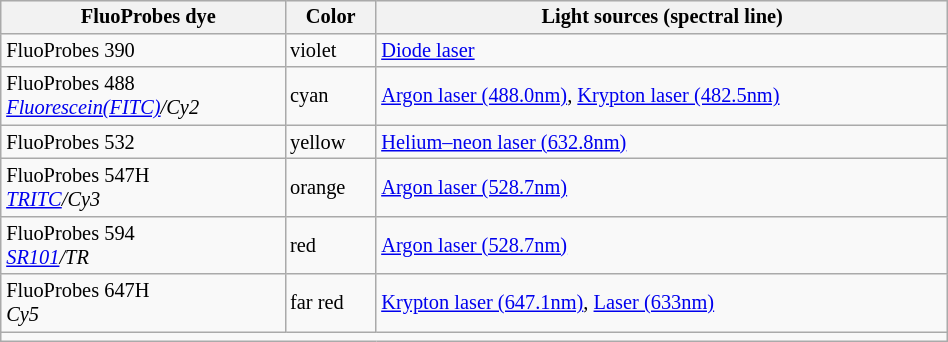<table class = "wikitable" style = "float:right; font-size:85%; margin-left:15px; width:50%">
<tr>
<th>  FluoProbes dye</th>
<th>Color</th>
<th>Light sources (spectral line)</th>
</tr>
<tr>
<td>FluoProbes 390</td>
<td>violet</td>
<td><a href='#'>Diode laser</a></td>
</tr>
<tr>
<td>FluoProbes 488 <br> <em><a href='#'>Fluorescein(FITC)</a>/Cy2</em></td>
<td>cyan</td>
<td><a href='#'>Argon laser (488.0nm)</a>, <a href='#'>Krypton laser (482.5nm)</a></td>
</tr>
<tr>
<td>FluoProbes 532</td>
<td>yellow</td>
<td><a href='#'>Helium–neon laser (632.8nm)</a></td>
</tr>
<tr>
<td>FluoProbes 547H <br> <em><a href='#'>TRITC</a>/Cy3</em></td>
<td>orange</td>
<td><a href='#'>Argon laser (528.7nm)</a></td>
</tr>
<tr>
<td>FluoProbes 594 <br> <em><a href='#'>SR101</a>/TR</em></td>
<td>red</td>
<td><a href='#'>Argon laser (528.7nm)</a></td>
</tr>
<tr>
<td>FluoProbes 647H <br> <em>Cy5</em></td>
<td>far red</td>
<td><a href='#'>Krypton laser (647.1nm)</a>, <a href='#'>Laser (633nm)</a></td>
</tr>
<tr>
<td colspan=3 rowspan=2></td>
</tr>
</table>
